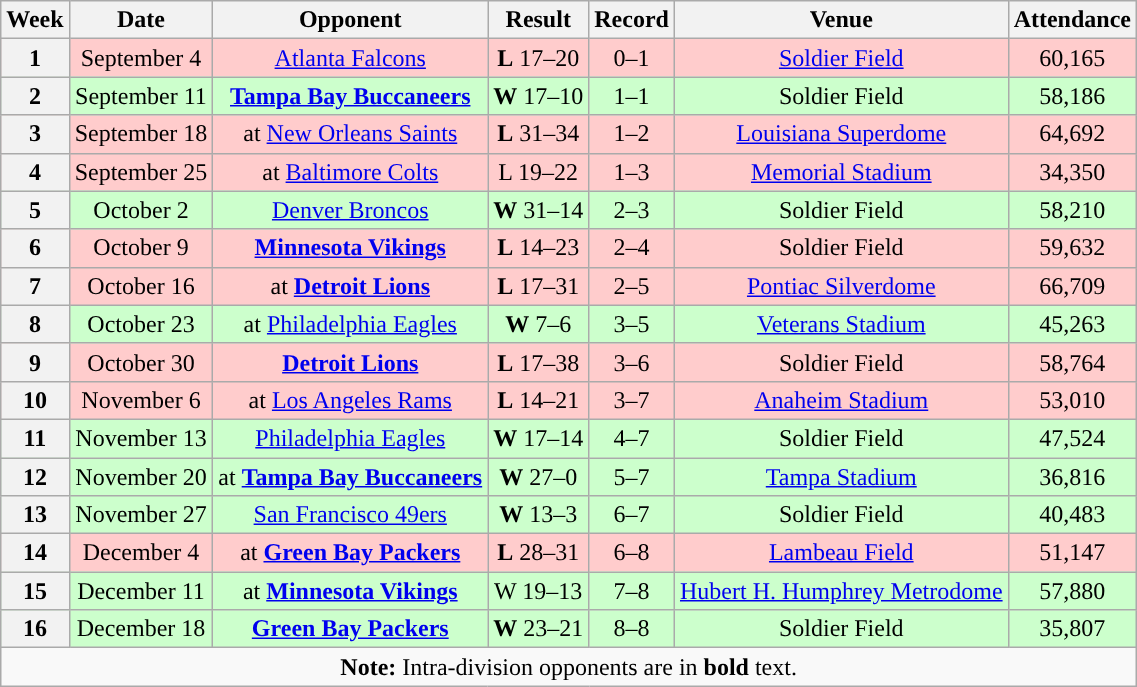<table class="wikitable" style="text-align:center">
<tr>
<th>Week</th>
<th>Date</th>
<th>Opponent</th>
<th>Result</th>
<th>Record</th>
<th>Venue</th>
<th>Attendance</th>
</tr>
<tr style="background:#fcc">
<th>1</th>
<td>September 4</td>
<td><a href='#'>Atlanta Falcons</a></td>
<td><strong>L</strong> 17–20</td>
<td>0–1</td>
<td><a href='#'>Soldier Field</a></td>
<td>60,165</td>
</tr>
<tr style="background:#cfc">
<th>2</th>
<td>September 11</td>
<td><strong><a href='#'>Tampa Bay Buccaneers</a></strong></td>
<td><strong>W</strong> 17–10</td>
<td>1–1</td>
<td>Soldier Field</td>
<td>58,186</td>
</tr>
<tr style="background:#fcc">
<th>3</th>
<td>September 18</td>
<td>at <a href='#'>New Orleans Saints</a></td>
<td><strong>L</strong> 31–34</td>
<td>1–2</td>
<td><a href='#'>Louisiana Superdome</a></td>
<td>64,692</td>
</tr>
<tr style="background:#fcc">
<th>4</th>
<td>September 25</td>
<td>at <a href='#'>Baltimore Colts</a></td>
<td>L 19–22</td>
<td>1–3</td>
<td><a href='#'>Memorial Stadium</a></td>
<td>34,350</td>
</tr>
<tr style="background:#cfc">
<th>5</th>
<td>October 2</td>
<td><a href='#'>Denver Broncos</a></td>
<td><strong>W</strong> 31–14</td>
<td>2–3</td>
<td>Soldier Field</td>
<td>58,210</td>
</tr>
<tr style="background:#fcc">
<th>6</th>
<td>October 9</td>
<td><strong><a href='#'>Minnesota Vikings</a></strong></td>
<td><strong>L</strong> 14–23</td>
<td>2–4</td>
<td>Soldier Field</td>
<td>59,632</td>
</tr>
<tr style="background:#fcc">
<th>7</th>
<td>October 16</td>
<td>at <strong><a href='#'>Detroit Lions</a></strong></td>
<td><strong>L</strong> 17–31</td>
<td>2–5</td>
<td><a href='#'>Pontiac Silverdome</a></td>
<td>66,709</td>
</tr>
<tr style="background:#cfc">
<th>8</th>
<td>October 23</td>
<td>at <a href='#'>Philadelphia Eagles</a></td>
<td><strong>W</strong> 7–6</td>
<td>3–5</td>
<td><a href='#'>Veterans Stadium</a></td>
<td>45,263</td>
</tr>
<tr style="background:#fcc">
<th>9</th>
<td>October 30</td>
<td><strong><a href='#'>Detroit Lions</a></strong></td>
<td><strong>L</strong> 17–38</td>
<td>3–6</td>
<td>Soldier Field</td>
<td>58,764</td>
</tr>
<tr style="background:#fcc">
<th>10</th>
<td>November 6</td>
<td>at <a href='#'>Los Angeles Rams</a></td>
<td><strong>L</strong> 14–21</td>
<td>3–7</td>
<td><a href='#'>Anaheim Stadium</a></td>
<td>53,010</td>
</tr>
<tr style="background:#cfc">
<th>11</th>
<td>November 13</td>
<td><a href='#'>Philadelphia Eagles</a></td>
<td><strong>W</strong> 17–14</td>
<td>4–7</td>
<td>Soldier Field</td>
<td>47,524</td>
</tr>
<tr style="background:#cfc">
<th>12</th>
<td>November 20</td>
<td>at <strong><a href='#'>Tampa Bay Buccaneers</a></strong></td>
<td><strong>W</strong> 27–0</td>
<td>5–7</td>
<td><a href='#'>Tampa Stadium</a></td>
<td>36,816</td>
</tr>
<tr style="background:#cfc">
<th>13</th>
<td>November 27</td>
<td><a href='#'>San Francisco 49ers</a></td>
<td><strong>W</strong> 13–3</td>
<td>6–7</td>
<td>Soldier Field</td>
<td>40,483</td>
</tr>
<tr style="background:#fcc">
<th>14</th>
<td>December 4</td>
<td>at <strong><a href='#'>Green Bay Packers</a></strong></td>
<td><strong>L</strong> 28–31</td>
<td>6–8</td>
<td><a href='#'>Lambeau Field</a></td>
<td>51,147</td>
</tr>
<tr style="background:#cfc">
<th>15</th>
<td>December 11</td>
<td>at <strong><a href='#'>Minnesota Vikings</a></strong></td>
<td>W 19–13</td>
<td>7–8</td>
<td><a href='#'>Hubert H. Humphrey Metrodome</a></td>
<td>57,880</td>
</tr>
<tr style="background:#cfc">
<th>16</th>
<td>December 18</td>
<td><strong><a href='#'>Green Bay Packers</a></strong></td>
<td><strong>W</strong> 23–21</td>
<td>8–8</td>
<td>Soldier Field</td>
<td>35,807</td>
</tr>
<tr>
<td colspan="8"><strong>Note:</strong> Intra-division opponents are in <strong>bold</strong> text.</td>
</tr>
</table>
